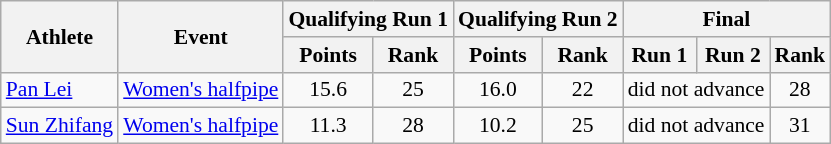<table class="wikitable" style="font-size:90%">
<tr>
<th rowspan="2">Athlete</th>
<th rowspan="2">Event</th>
<th colspan="2">Qualifying Run 1</th>
<th colspan="2">Qualifying Run 2</th>
<th colspan="3">Final</th>
</tr>
<tr>
<th>Points</th>
<th>Rank</th>
<th>Points</th>
<th>Rank</th>
<th>Run 1</th>
<th>Run 2</th>
<th>Rank</th>
</tr>
<tr>
<td><a href='#'>Pan Lei</a></td>
<td><a href='#'>Women's halfpipe</a></td>
<td align="center">15.6</td>
<td align="center">25</td>
<td align="center">16.0</td>
<td align="center">22</td>
<td colspan=2 align="center">did not advance</td>
<td align="center">28</td>
</tr>
<tr>
<td><a href='#'>Sun Zhifang</a></td>
<td><a href='#'>Women's halfpipe</a></td>
<td align="center">11.3</td>
<td align="center">28</td>
<td align="center">10.2</td>
<td align="center">25</td>
<td colspan=2 align="center">did not advance</td>
<td align="center">31</td>
</tr>
</table>
